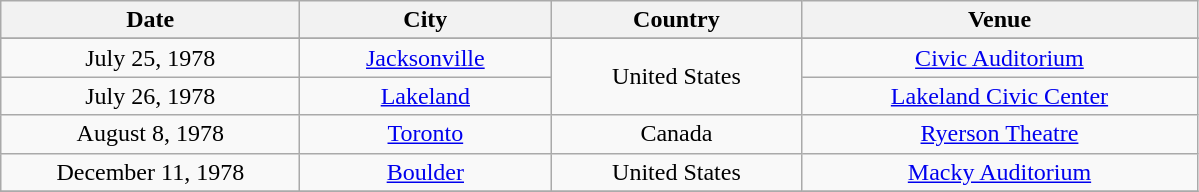<table class="wikitable plainrowheaders" style="text-align:center;">
<tr>
<th scope="col" style="width:12em;">Date</th>
<th scope="col" style="width:10em;">City</th>
<th scope="col" style="width:10em;">Country</th>
<th scope="col" style="width:16em;">Venue</th>
</tr>
<tr>
</tr>
<tr>
<td>July 25, 1978</td>
<td><a href='#'>Jacksonville</a></td>
<td rowspan="2">United States</td>
<td><a href='#'>Civic Auditorium</a></td>
</tr>
<tr>
<td>July 26, 1978</td>
<td><a href='#'>Lakeland</a></td>
<td><a href='#'>Lakeland Civic Center</a></td>
</tr>
<tr>
<td>August 8, 1978</td>
<td><a href='#'>Toronto</a></td>
<td>Canada</td>
<td><a href='#'>Ryerson Theatre</a></td>
</tr>
<tr>
<td>December 11, 1978</td>
<td><a href='#'>Boulder</a></td>
<td>United States</td>
<td><a href='#'>Macky Auditorium</a></td>
</tr>
<tr>
</tr>
</table>
